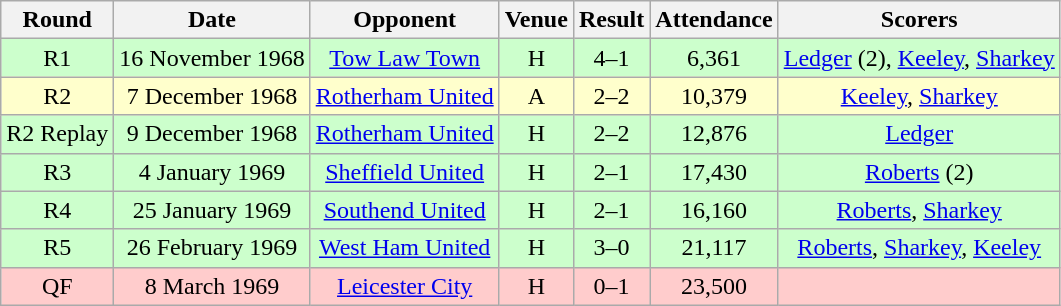<table class="wikitable" style="font-size:100%; text-align:center">
<tr>
<th>Round</th>
<th>Date</th>
<th>Opponent</th>
<th>Venue</th>
<th>Result</th>
<th>Attendance</th>
<th>Scorers</th>
</tr>
<tr style="background-color: #CCFFCC;">
<td>R1</td>
<td>16 November 1968</td>
<td><a href='#'>Tow Law Town</a></td>
<td>H</td>
<td>4–1</td>
<td>6,361</td>
<td><a href='#'>Ledger</a> (2), <a href='#'>Keeley</a>, <a href='#'>Sharkey</a></td>
</tr>
<tr style="background-color: #FFFFCC;">
<td>R2</td>
<td>7 December 1968</td>
<td><a href='#'>Rotherham United</a></td>
<td>A</td>
<td>2–2</td>
<td>10,379</td>
<td><a href='#'>Keeley</a>, <a href='#'>Sharkey</a></td>
</tr>
<tr style="background-color: #CCFFCC;">
<td>R2 Replay</td>
<td>9 December 1968</td>
<td><a href='#'>Rotherham United</a></td>
<td>H</td>
<td>2–2</td>
<td>12,876</td>
<td><a href='#'>Ledger</a></td>
</tr>
<tr style="background-color: #CCFFCC;">
<td>R3</td>
<td>4 January 1969</td>
<td><a href='#'>Sheffield United</a></td>
<td>H</td>
<td>2–1</td>
<td>17,430</td>
<td><a href='#'>Roberts</a> (2)</td>
</tr>
<tr style="background-color: #CCFFCC;">
<td>R4</td>
<td>25 January 1969</td>
<td><a href='#'>Southend United</a></td>
<td>H</td>
<td>2–1</td>
<td>16,160</td>
<td><a href='#'>Roberts</a>, <a href='#'>Sharkey</a></td>
</tr>
<tr style="background-color: #CCFFCC;">
<td>R5</td>
<td>26 February 1969</td>
<td><a href='#'>West Ham United</a></td>
<td>H</td>
<td>3–0</td>
<td>21,117</td>
<td><a href='#'>Roberts</a>, <a href='#'>Sharkey</a>, <a href='#'>Keeley</a></td>
</tr>
<tr style="background-color: #FFCCCC;">
<td>QF</td>
<td>8 March 1969</td>
<td><a href='#'>Leicester City</a></td>
<td>H</td>
<td>0–1</td>
<td>23,500</td>
<td></td>
</tr>
</table>
